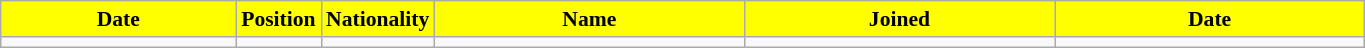<table class="wikitable"  style="text-align:center; font-size:90%; ">
<tr>
<th style="background:#FFFF00; color:black; width:150px;">Date</th>
<th style="background:#FFFF00; color:black; width:50px;">Position</th>
<th style="background:#FFFF00; color:black; width:50px;">Nationality</th>
<th style="background:#FFFF00; color:black; width:200px;">Name</th>
<th style="background:#FFFF00; color:black; width:200px;">Joined</th>
<th style="background:#FFFF00; color:black; width:200px;">Date</th>
</tr>
<tr>
<td></td>
<td></td>
<td></td>
<td></td>
<td></td>
<td></td>
</tr>
</table>
